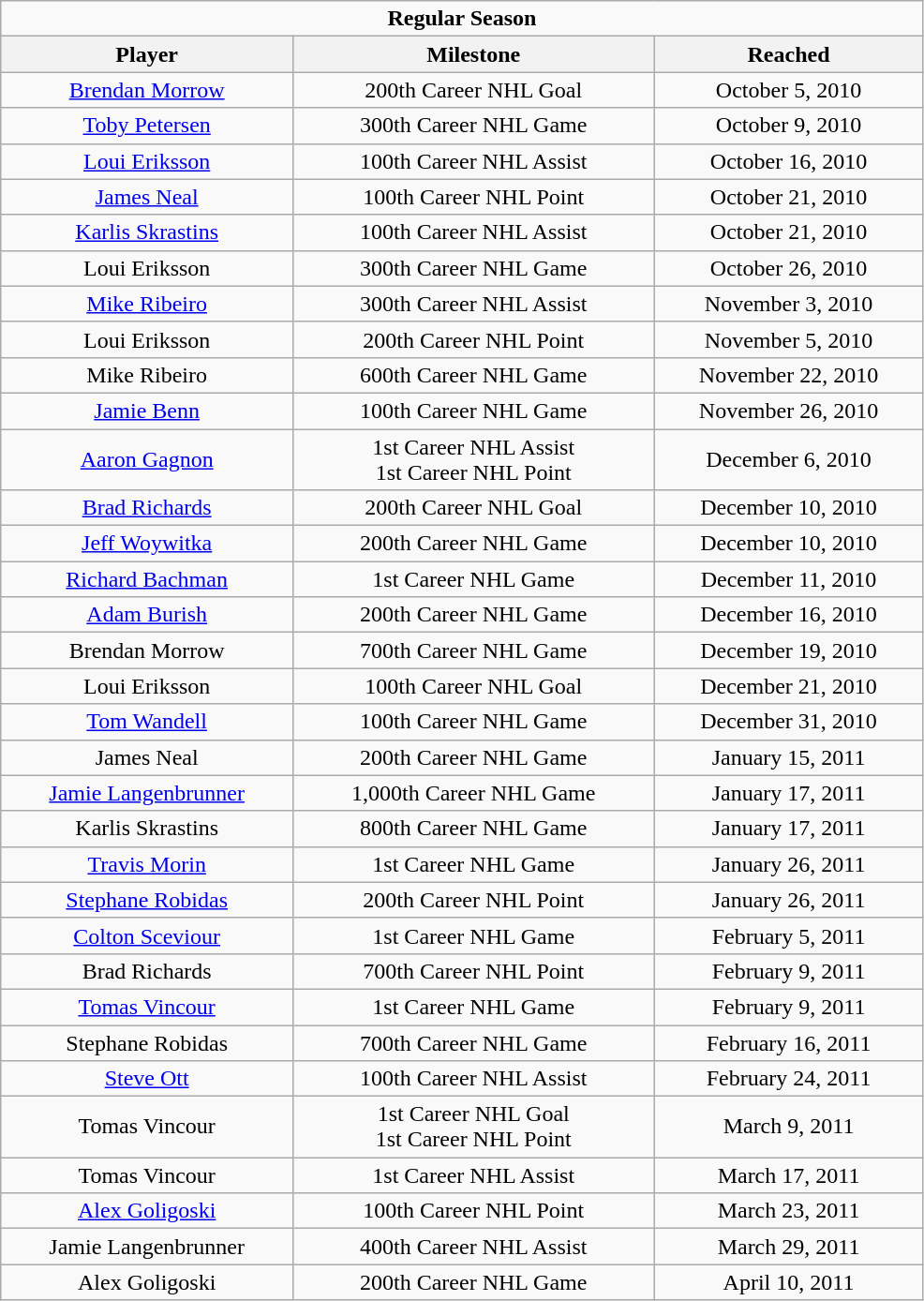<table class="wikitable" width="52%" style="text-align:center">
<tr>
<td colspan="10" align="center"><strong>Regular Season</strong></td>
</tr>
<tr>
<th>Player</th>
<th>Milestone</th>
<th>Reached</th>
</tr>
<tr>
<td><a href='#'>Brendan Morrow</a></td>
<td>200th Career NHL Goal</td>
<td>October 5, 2010</td>
</tr>
<tr>
<td><a href='#'>Toby Petersen</a></td>
<td>300th Career NHL Game</td>
<td>October 9, 2010</td>
</tr>
<tr>
<td><a href='#'>Loui Eriksson</a></td>
<td>100th Career NHL Assist</td>
<td>October 16, 2010</td>
</tr>
<tr>
<td><a href='#'>James Neal</a></td>
<td>100th Career NHL Point</td>
<td>October 21, 2010</td>
</tr>
<tr>
<td><a href='#'>Karlis Skrastins</a></td>
<td>100th Career NHL Assist</td>
<td>October 21, 2010</td>
</tr>
<tr>
<td>Loui Eriksson</td>
<td>300th Career NHL Game</td>
<td>October 26, 2010</td>
</tr>
<tr>
<td><a href='#'>Mike Ribeiro</a></td>
<td>300th Career NHL Assist</td>
<td>November 3, 2010</td>
</tr>
<tr>
<td>Loui Eriksson</td>
<td>200th Career NHL Point</td>
<td>November 5, 2010</td>
</tr>
<tr>
<td>Mike Ribeiro</td>
<td>600th Career NHL Game</td>
<td>November 22, 2010</td>
</tr>
<tr>
<td><a href='#'>Jamie Benn</a></td>
<td>100th Career NHL Game</td>
<td>November 26, 2010</td>
</tr>
<tr>
<td><a href='#'>Aaron Gagnon</a></td>
<td>1st Career NHL Assist<br>1st Career NHL Point</td>
<td>December 6, 2010</td>
</tr>
<tr>
<td><a href='#'>Brad Richards</a></td>
<td>200th Career NHL Goal</td>
<td>December 10, 2010</td>
</tr>
<tr>
<td><a href='#'>Jeff Woywitka</a></td>
<td>200th Career NHL Game</td>
<td>December 10, 2010</td>
</tr>
<tr>
<td><a href='#'>Richard Bachman</a></td>
<td>1st Career NHL Game</td>
<td>December 11, 2010</td>
</tr>
<tr>
<td><a href='#'>Adam Burish</a></td>
<td>200th Career NHL Game</td>
<td>December 16, 2010</td>
</tr>
<tr>
<td>Brendan Morrow</td>
<td>700th Career NHL Game</td>
<td>December 19, 2010</td>
</tr>
<tr>
<td>Loui Eriksson</td>
<td>100th Career NHL Goal</td>
<td>December 21, 2010</td>
</tr>
<tr>
<td><a href='#'>Tom Wandell</a></td>
<td>100th Career NHL Game</td>
<td>December 31, 2010</td>
</tr>
<tr>
<td>James Neal</td>
<td>200th Career NHL Game</td>
<td>January 15, 2011</td>
</tr>
<tr>
<td><a href='#'>Jamie Langenbrunner</a></td>
<td>1,000th Career NHL Game</td>
<td>January 17, 2011</td>
</tr>
<tr>
<td>Karlis Skrastins</td>
<td>800th Career NHL Game</td>
<td>January 17, 2011</td>
</tr>
<tr>
<td><a href='#'>Travis Morin</a></td>
<td>1st Career NHL Game</td>
<td>January 26, 2011</td>
</tr>
<tr>
<td><a href='#'>Stephane Robidas</a></td>
<td>200th Career NHL Point</td>
<td>January 26, 2011</td>
</tr>
<tr>
<td><a href='#'>Colton Sceviour</a></td>
<td>1st Career NHL Game</td>
<td>February 5, 2011</td>
</tr>
<tr>
<td>Brad Richards</td>
<td>700th Career NHL Point</td>
<td>February 9, 2011</td>
</tr>
<tr>
<td><a href='#'>Tomas Vincour</a></td>
<td>1st Career NHL Game</td>
<td>February 9, 2011</td>
</tr>
<tr>
<td>Stephane Robidas</td>
<td>700th Career NHL Game</td>
<td>February 16, 2011</td>
</tr>
<tr>
<td><a href='#'>Steve Ott</a></td>
<td>100th Career NHL Assist</td>
<td>February 24, 2011</td>
</tr>
<tr>
<td>Tomas Vincour</td>
<td>1st Career NHL Goal<br>1st Career NHL Point</td>
<td>March 9, 2011</td>
</tr>
<tr>
<td>Tomas Vincour</td>
<td>1st Career NHL Assist</td>
<td>March 17, 2011</td>
</tr>
<tr>
<td><a href='#'>Alex Goligoski</a></td>
<td>100th Career NHL Point</td>
<td>March 23, 2011</td>
</tr>
<tr>
<td>Jamie Langenbrunner</td>
<td>400th Career NHL Assist</td>
<td>March 29, 2011</td>
</tr>
<tr>
<td>Alex Goligoski</td>
<td>200th Career NHL Game</td>
<td>April 10, 2011</td>
</tr>
</table>
